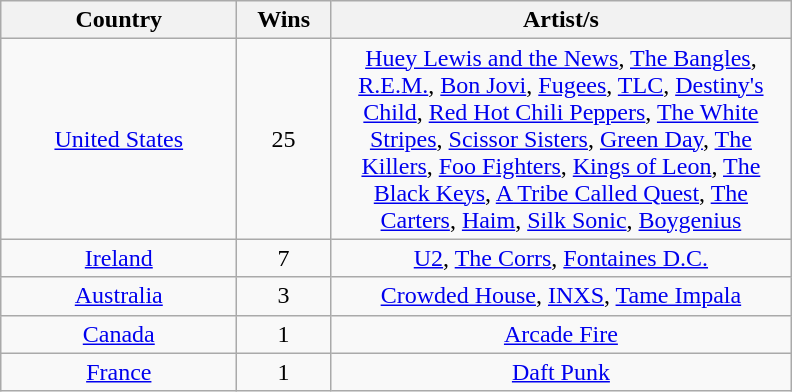<table class="wikitable" rowspan="2" style="text-align:center;">
<tr>
<th scope="col" style="width:150px;">Country</th>
<th scope="col" style="width:55px;">Wins</th>
<th scope="col" style="width:300px;">Artist/s</th>
</tr>
<tr>
<td> <a href='#'>United States</a></td>
<td>25</td>
<td><a href='#'>Huey Lewis and the News</a>, <a href='#'>The Bangles</a>, <a href='#'>R.E.M.</a>, <a href='#'>Bon Jovi</a>, <a href='#'>Fugees</a>, <a href='#'>TLC</a>, <a href='#'>Destiny's Child</a>, <a href='#'>Red Hot Chili Peppers</a>, <a href='#'>The White Stripes</a>, <a href='#'>Scissor Sisters</a>, <a href='#'>Green Day</a>, <a href='#'>The Killers</a>, <a href='#'>Foo Fighters</a>, <a href='#'>Kings of Leon</a>, <a href='#'>The Black Keys</a>, <a href='#'>A Tribe Called Quest</a>, <a href='#'>The Carters</a>, <a href='#'>Haim</a>, <a href='#'>Silk Sonic</a>, <a href='#'>Boygenius</a></td>
</tr>
<tr>
<td> <a href='#'>Ireland</a></td>
<td>7</td>
<td><a href='#'>U2</a>, <a href='#'>The Corrs</a>, <a href='#'>Fontaines D.C.</a></td>
</tr>
<tr>
<td> <a href='#'>Australia</a></td>
<td>3</td>
<td><a href='#'>Crowded House</a>, <a href='#'>INXS</a>, <a href='#'>Tame Impala</a></td>
</tr>
<tr>
<td> <a href='#'>Canada</a></td>
<td>1</td>
<td><a href='#'>Arcade Fire</a></td>
</tr>
<tr>
<td> <a href='#'>France</a></td>
<td>1</td>
<td><a href='#'>Daft Punk</a></td>
</tr>
</table>
